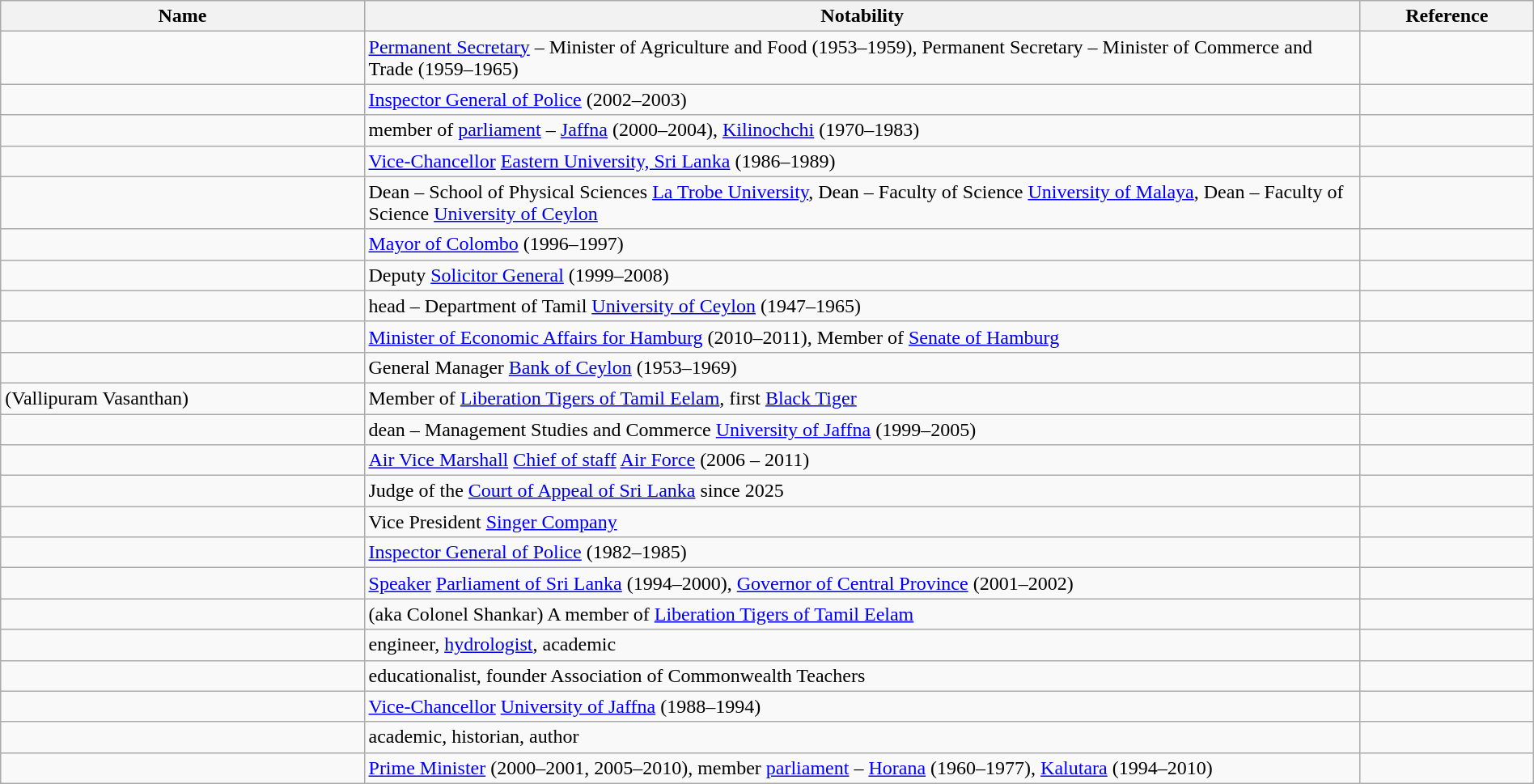<table class="wikitable sortable" style="width:100%">
<tr>
<th style="width:*;">Name</th>
<th style="width:65%;" class="unsortable">Notability</th>
<th style="width:*;" class="unsortable">Reference</th>
</tr>
<tr>
<td></td>
<td><a href='#'>Permanent Secretary</a> – Minister of Agriculture and Food (1953–1959), Permanent Secretary – Minister of Commerce and Trade (1959–1965)</td>
<td style="text-align:center;"></td>
</tr>
<tr>
<td></td>
<td><a href='#'>Inspector General of Police</a> (2002–2003)</td>
<td style="text-align:center;"></td>
</tr>
<tr>
<td></td>
<td>member of <a href='#'>parliament</a> – <a href='#'>Jaffna</a> (2000–2004), <a href='#'>Kilinochchi</a> (1970–1983)</td>
<td style="text-align:center;"></td>
</tr>
<tr>
<td></td>
<td><a href='#'>Vice-Chancellor</a> <a href='#'>Eastern University, Sri Lanka</a> (1986–1989)</td>
<td style="text-align:center;"></td>
</tr>
<tr>
<td></td>
<td>Dean – School of Physical Sciences <a href='#'>La Trobe University</a>, Dean – Faculty of Science <a href='#'>University of Malaya</a>, Dean – Faculty of Science <a href='#'>University of Ceylon</a></td>
<td style="text-align:center;"></td>
</tr>
<tr>
<td></td>
<td><a href='#'>Mayor of Colombo</a> (1996–1997)</td>
<td style="text-align:center;"></td>
</tr>
<tr>
<td></td>
<td>Deputy <a href='#'>Solicitor General</a> (1999–2008)</td>
<td style="text-align:center;"></td>
</tr>
<tr>
<td></td>
<td>head – Department of Tamil <a href='#'>University of Ceylon</a> (1947–1965)</td>
<td style="text-align:center;"></td>
</tr>
<tr>
<td></td>
<td><a href='#'>Minister of Economic Affairs for Hamburg</a> (2010–2011), Member of <a href='#'>Senate of Hamburg</a></td>
<td style="text-align:center;"></td>
</tr>
<tr>
<td></td>
<td>General Manager <a href='#'>Bank of Ceylon</a> (1953–1969)</td>
<td style="text-align:center;"></td>
</tr>
<tr>
<td> (Vallipuram Vasanthan)</td>
<td>Member of <a href='#'>Liberation Tigers of Tamil Eelam</a>, first <a href='#'>Black Tiger</a></td>
<td style="text-align:center;"></td>
</tr>
<tr>
<td></td>
<td>dean – Management Studies and Commerce <a href='#'>University of Jaffna</a> (1999–2005)</td>
<td style="text-align:center;"></td>
</tr>
<tr>
<td></td>
<td><a href='#'>Air Vice Marshall</a> <a href='#'>Chief of staff</a> <a href='#'>Air Force</a> (2006 – 2011)</td>
<td style="text-align:center;"></td>
</tr>
<tr>
<td></td>
<td>Judge of the <a href='#'>Court of Appeal of Sri Lanka</a> since 2025</td>
<td style="text-align:center;"></td>
</tr>
<tr>
<td></td>
<td>Vice President <a href='#'>Singer Company</a></td>
<td style="text-align:center;"></td>
</tr>
<tr>
<td></td>
<td><a href='#'>Inspector General of Police</a> (1982–1985)</td>
<td style="text-align:center;"></td>
</tr>
<tr>
<td></td>
<td><a href='#'>Speaker</a> <a href='#'>Parliament of Sri Lanka</a> (1994–2000), <a href='#'>Governor of Central Province</a> (2001–2002)</td>
<td style="text-align:center;"></td>
</tr>
<tr>
<td></td>
<td>(aka Colonel Shankar) A member of <a href='#'>Liberation Tigers of Tamil Eelam</a></td>
<td style="text-align:center;"></td>
</tr>
<tr>
<td></td>
<td>engineer, <a href='#'>hydrologist</a>, academic</td>
<td style="text-align:center;"></td>
</tr>
<tr>
<td></td>
<td>educationalist, founder Association of Commonwealth Teachers</td>
<td style="text-align:center;"></td>
</tr>
<tr>
<td></td>
<td><a href='#'>Vice-Chancellor</a> <a href='#'>University of Jaffna</a> (1988–1994)</td>
<td style="text-align:center;"></td>
</tr>
<tr>
<td></td>
<td>academic, historian, author</td>
<td style="text-align:center;"></td>
</tr>
<tr>
<td></td>
<td><a href='#'>Prime Minister</a> (2000–2001, 2005–2010), member <a href='#'>parliament</a> – <a href='#'>Horana</a> (1960–1977), <a href='#'>Kalutara</a> (1994–2010)</td>
<td style="text-align:center;"></td>
</tr>
</table>
